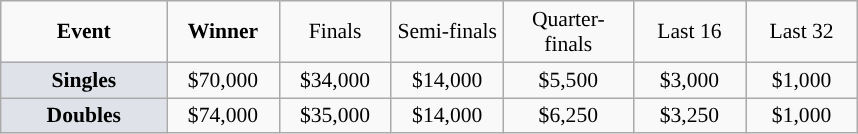<table class=wikitable style="font-size:90%;text-align:center">
<tr>
<td style="width:104px;"><strong>Event</strong></td>
<td style="width:68px;"><strong>Winner</strong></td>
<td style="width:68px;">Finals</td>
<td style="width:68px;">Semi-finals</td>
<td style="width:80px;">Quarter-finals</td>
<td style="width:68px;">Last 16</td>
<td style="width:68px;">Last 32</td>
</tr>
<tr>
<td style="background:#dfe2e9;"><strong>Singles</strong></td>
<td>$70,000</td>
<td>$34,000</td>
<td>$14,000</td>
<td>$5,500</td>
<td>$3,000</td>
<td>$1,000</td>
</tr>
<tr>
<td style="background:#dfe2e9;"><strong>Doubles</strong></td>
<td>$74,000</td>
<td>$35,000</td>
<td>$14,000</td>
<td>$6,250</td>
<td>$3,250</td>
<td>$1,000</td>
</tr>
</table>
